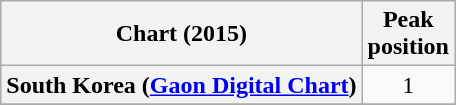<table class="wikitable plainrowheaders" style="text-align:center;">
<tr>
<th>Chart (2015)</th>
<th>Peak<br>position</th>
</tr>
<tr>
<th scope="row">South Korea (<a href='#'>Gaon Digital Chart</a>)</th>
<td>1</td>
</tr>
<tr>
</tr>
</table>
